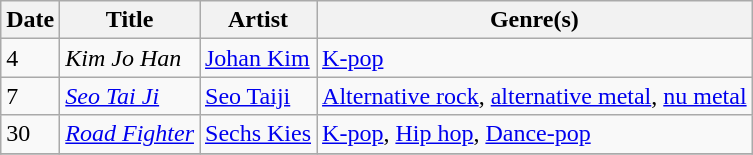<table class="wikitable" style="text-align: left;">
<tr>
<th>Date</th>
<th>Title</th>
<th>Artist</th>
<th>Genre(s)</th>
</tr>
<tr>
<td>4</td>
<td><em>Kim Jo Han</em></td>
<td><a href='#'>Johan Kim</a></td>
<td><a href='#'>K-pop</a></td>
</tr>
<tr>
<td>7</td>
<td><em><a href='#'>Seo Tai Ji</a></em></td>
<td><a href='#'>Seo Taiji</a></td>
<td><a href='#'>Alternative rock</a>, <a href='#'>alternative metal</a>, <a href='#'>nu metal</a></td>
</tr>
<tr>
<td>30</td>
<td><em><a href='#'>Road Fighter</a></em></td>
<td><a href='#'>Sechs Kies</a></td>
<td><a href='#'>K-pop</a>, <a href='#'>Hip hop</a>, <a href='#'>Dance-pop</a></td>
</tr>
<tr>
</tr>
</table>
